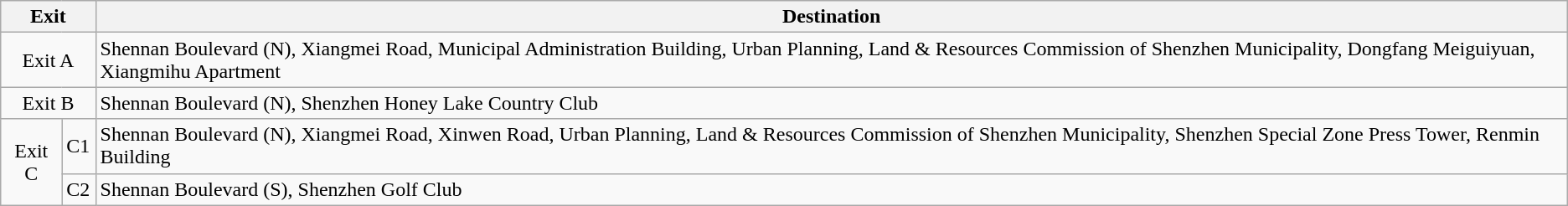<table class="wikitable">
<tr>
<th style="width:70px" colspan="2">Exit</th>
<th>Destination</th>
</tr>
<tr>
<td align="center" colspan="2">Exit A</td>
<td>Shennan Boulevard (N), Xiangmei Road, Municipal Administration Building, Urban Planning, Land & Resources Commission of Shenzhen Municipality, Dongfang Meiguiyuan, Xiangmihu Apartment</td>
</tr>
<tr>
<td align="center" colspan="2">Exit B</td>
<td>Shennan Boulevard (N), Shenzhen Honey Lake Country Club</td>
</tr>
<tr>
<td rowspan="2" style="text-align:center;">Exit C</td>
<td>C1</td>
<td>Shennan Boulevard (N), Xiangmei Road, Xinwen Road, Urban Planning, Land & Resources Commission of Shenzhen Municipality, Shenzhen Special Zone Press Tower, Renmin Building</td>
</tr>
<tr>
<td>C2</td>
<td>Shennan Boulevard (S), Shenzhen Golf Club</td>
</tr>
</table>
